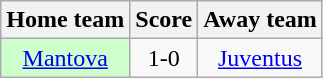<table class="wikitable" style="text-align: center">
<tr>
<th>Home team</th>
<th>Score</th>
<th>Away team</th>
</tr>
<tr>
<td bgcolor="ccffcc"><a href='#'>Mantova</a></td>
<td>1-0</td>
<td><a href='#'>Juventus</a></td>
</tr>
</table>
